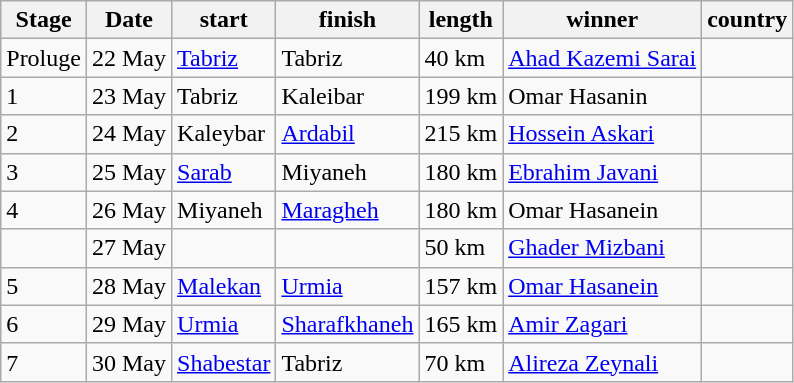<table class="wikitable">
<tr>
<th>Stage</th>
<th>Date</th>
<th>start</th>
<th>finish</th>
<th>length</th>
<th>winner</th>
<th>country</th>
</tr>
<tr>
<td>Proluge</td>
<td>22 May</td>
<td><a href='#'>Tabriz</a></td>
<td>Tabriz</td>
<td>40 km</td>
<td><a href='#'>Ahad Kazemi Sarai</a></td>
<td></td>
</tr>
<tr>
<td>1</td>
<td>23 May</td>
<td>Tabriz</td>
<td>Kaleibar</td>
<td>199 km</td>
<td>Omar Hasanin</td>
<td></td>
</tr>
<tr>
<td>2</td>
<td>24 May</td>
<td>Kaleybar</td>
<td><a href='#'>Ardabil</a></td>
<td>215 km</td>
<td><a href='#'>Hossein Askari</a></td>
<td></td>
</tr>
<tr>
<td>3</td>
<td>25 May</td>
<td><a href='#'>Sarab</a></td>
<td>Miyaneh</td>
<td>180 km</td>
<td><a href='#'>Ebrahim Javani</a></td>
<td></td>
</tr>
<tr>
<td>4</td>
<td>26 May</td>
<td>Miyaneh</td>
<td><a href='#'>Maragheh</a></td>
<td>180 km</td>
<td>Omar Hasanein</td>
<td></td>
</tr>
<tr>
<td></td>
<td>27 May</td>
<td></td>
<td></td>
<td>50 km</td>
<td><a href='#'>Ghader Mizbani</a></td>
<td></td>
</tr>
<tr>
<td>5</td>
<td>28 May</td>
<td><a href='#'>Malekan</a></td>
<td><a href='#'>Urmia</a></td>
<td>157 km</td>
<td><a href='#'>Omar Hasanein</a></td>
<td></td>
</tr>
<tr>
<td>6</td>
<td>29 May</td>
<td><a href='#'>Urmia</a></td>
<td><a href='#'>Sharafkhaneh</a></td>
<td>165 km</td>
<td><a href='#'>Amir Zagari</a></td>
<td></td>
</tr>
<tr>
<td>7</td>
<td>30 May</td>
<td><a href='#'>Shabestar</a></td>
<td>Tabriz</td>
<td>70 km</td>
<td><a href='#'>Alireza Zeynali</a></td>
<td></td>
</tr>
</table>
